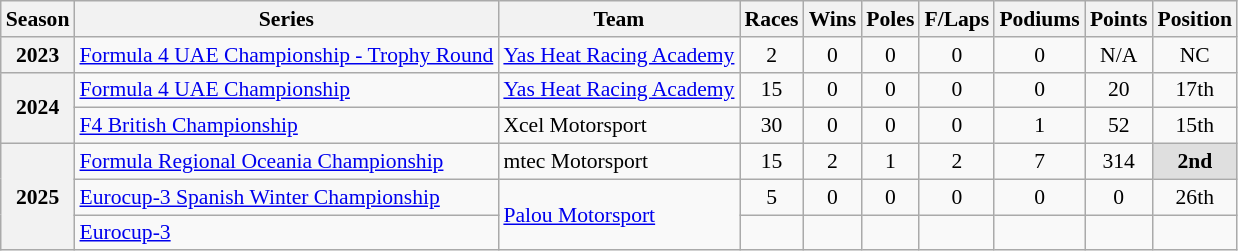<table class="wikitable" style="font-size: 90%; text-align:center">
<tr>
<th>Season</th>
<th>Series</th>
<th>Team</th>
<th>Races</th>
<th>Wins</th>
<th>Poles</th>
<th>F/Laps</th>
<th>Podiums</th>
<th>Points</th>
<th>Position</th>
</tr>
<tr>
<th>2023</th>
<td align="left"><a href='#'>Formula 4 UAE Championship - Trophy Round</a></td>
<td align="left"><a href='#'>Yas Heat Racing Academy</a></td>
<td>2</td>
<td>0</td>
<td>0</td>
<td>0</td>
<td>0</td>
<td>N/A</td>
<td>NC</td>
</tr>
<tr>
<th rowspan="2">2024</th>
<td align="left"><a href='#'>Formula 4 UAE Championship</a></td>
<td align="left"><a href='#'>Yas Heat Racing Academy</a></td>
<td>15</td>
<td>0</td>
<td>0</td>
<td>0</td>
<td>0</td>
<td>20</td>
<td>17th</td>
</tr>
<tr>
<td align="left"><a href='#'>F4 British Championship</a></td>
<td align="left">Xcel Motorsport</td>
<td>30</td>
<td>0</td>
<td>0</td>
<td>0</td>
<td>1</td>
<td>52</td>
<td>15th</td>
</tr>
<tr>
<th rowspan="3">2025</th>
<td align=left><a href='#'>Formula Regional Oceania Championship</a></td>
<td align=left>mtec Motorsport</td>
<td>15</td>
<td>2</td>
<td>1</td>
<td>2</td>
<td>7</td>
<td>314</td>
<td style="background:#DFDFDF;"><strong>2nd</strong></td>
</tr>
<tr>
<td align=left><a href='#'>Eurocup-3 Spanish Winter Championship</a></td>
<td rowspan="2" align="left"><a href='#'>Palou Motorsport</a></td>
<td>5</td>
<td>0</td>
<td>0</td>
<td>0</td>
<td>0</td>
<td>0</td>
<td>26th</td>
</tr>
<tr>
<td align=left><a href='#'>Eurocup-3</a></td>
<td></td>
<td></td>
<td></td>
<td></td>
<td></td>
<td></td>
<td></td>
</tr>
</table>
